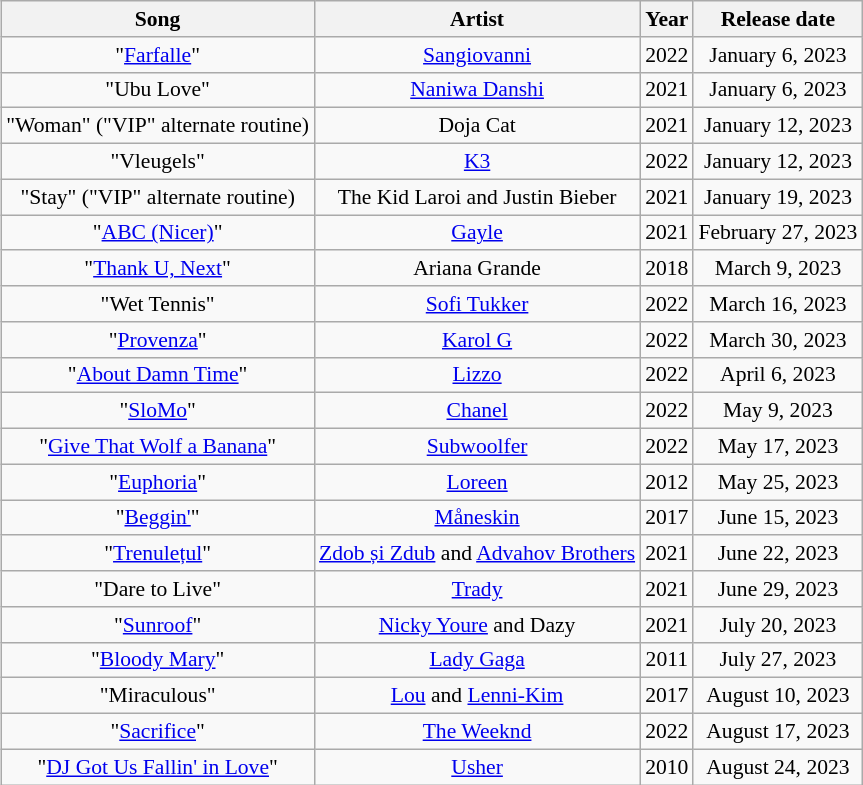<table class="wikitable sortable mw-collapsible mw-collapsed" style="font-size:90%; text-align:center; margin: 5px;">
<tr>
<th>Song</th>
<th>Artist</th>
<th>Year</th>
<th>Release date</th>
</tr>
<tr>
<td>"<a href='#'>Farfalle</a>"</td>
<td><a href='#'>Sangiovanni</a></td>
<td>2022</td>
<td>January 6, 2023</td>
</tr>
<tr>
<td>"Ubu Love"</td>
<td><a href='#'>Naniwa Danshi</a></td>
<td>2021</td>
<td>January 6, 2023</td>
</tr>
<tr>
<td>"Woman" ("VIP" alternate routine)</td>
<td>Doja Cat</td>
<td>2021</td>
<td>January 12, 2023</td>
</tr>
<tr>
<td>"Vleugels"</td>
<td><a href='#'>K3</a></td>
<td>2022</td>
<td>January 12, 2023</td>
</tr>
<tr>
<td>"Stay" ("VIP" alternate routine)</td>
<td>The Kid Laroi and Justin Bieber</td>
<td>2021</td>
<td>January 19, 2023</td>
</tr>
<tr>
<td>"<a href='#'>ABC (Nicer)</a>"</td>
<td><a href='#'>Gayle</a></td>
<td>2021</td>
<td>February 27, 2023</td>
</tr>
<tr>
<td>"<a href='#'>Thank U, Next</a>"</td>
<td>Ariana Grande</td>
<td>2018</td>
<td>March 9, 2023</td>
</tr>
<tr>
<td>"Wet Tennis"</td>
<td><a href='#'>Sofi Tukker</a></td>
<td>2022</td>
<td>March 16, 2023</td>
</tr>
<tr>
<td>"<a href='#'>Provenza</a>"</td>
<td><a href='#'>Karol G</a></td>
<td>2022</td>
<td>March 30, 2023</td>
</tr>
<tr>
<td>"<a href='#'>About Damn Time</a>"</td>
<td><a href='#'>Lizzo</a></td>
<td>2022</td>
<td>April 6, 2023</td>
</tr>
<tr>
<td>"<a href='#'>SloMo</a>"</td>
<td><a href='#'>Chanel</a></td>
<td>2022</td>
<td>May 9, 2023</td>
</tr>
<tr>
<td>"<a href='#'>Give That Wolf a Banana</a>"</td>
<td><a href='#'>Subwoolfer</a></td>
<td>2022</td>
<td>May 17, 2023</td>
</tr>
<tr>
<td>"<a href='#'>Euphoria</a>"</td>
<td><a href='#'>Loreen</a></td>
<td>2012</td>
<td>May 25, 2023</td>
</tr>
<tr>
<td>"<a href='#'>Beggin'</a>"</td>
<td><a href='#'>Måneskin</a></td>
<td>2017</td>
<td>June 15, 2023</td>
</tr>
<tr>
<td>"<a href='#'>Trenulețul</a>"</td>
<td><a href='#'>Zdob și Zdub</a> and <a href='#'>Advahov Brothers</a></td>
<td>2021</td>
<td>June 22, 2023</td>
</tr>
<tr>
<td>"Dare to Live"</td>
<td><a href='#'>Trady</a></td>
<td>2021</td>
<td>June 29, 2023</td>
</tr>
<tr>
<td>"<a href='#'>Sunroof</a>"</td>
<td><a href='#'>Nicky Youre</a> and Dazy</td>
<td>2021</td>
<td>July 20, 2023</td>
</tr>
<tr>
<td>"<a href='#'>Bloody Mary</a>"</td>
<td><a href='#'>Lady Gaga</a></td>
<td>2011</td>
<td>July 27, 2023</td>
</tr>
<tr>
<td>"Miraculous"</td>
<td><a href='#'>Lou</a> and <a href='#'>Lenni-Kim</a></td>
<td>2017</td>
<td>August 10, 2023</td>
</tr>
<tr>
<td>"<a href='#'>Sacrifice</a>"</td>
<td><a href='#'>The Weeknd</a></td>
<td>2022</td>
<td>August 17, 2023</td>
</tr>
<tr>
<td>"<a href='#'>DJ Got Us Fallin' in Love</a>"</td>
<td><a href='#'>Usher</a></td>
<td>2010</td>
<td>August 24, 2023</td>
</tr>
</table>
